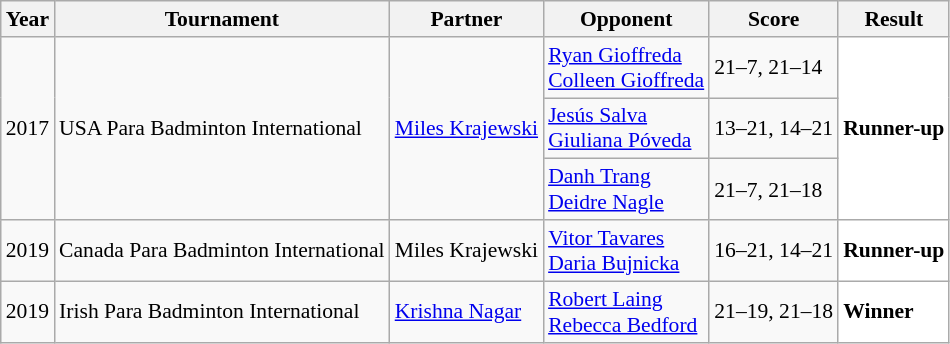<table class="sortable wikitable" style="font-size: 90%;">
<tr>
<th>Year</th>
<th>Tournament</th>
<th>Partner</th>
<th>Opponent</th>
<th>Score</th>
<th>Result</th>
</tr>
<tr>
<td rowspan="3" align="center">2017</td>
<td rowspan="3" align="left">USA Para Badminton International</td>
<td rowspan="3"> <a href='#'>Miles Krajewski</a></td>
<td align="left"> <a href='#'>Ryan Gioffreda</a><br> <a href='#'>Colleen Gioffreda</a></td>
<td align="left">21–7, 21–14</td>
<td rowspan="3" style="text-align:left; background:white"> <strong>Runner-up</strong></td>
</tr>
<tr>
<td align="left"> <a href='#'>Jesús Salva</a><br> <a href='#'>Giuliana Póveda</a></td>
<td align="left">13–21, 14–21</td>
</tr>
<tr>
<td align="left"> <a href='#'>Danh Trang</a><br> <a href='#'>Deidre Nagle</a></td>
<td align="left">21–7, 21–18</td>
</tr>
<tr>
<td align="center">2019</td>
<td align="left">Canada Para Badminton International</td>
<td> Miles Krajewski</td>
<td align="left"> <a href='#'>Vitor Tavares</a><br> <a href='#'>Daria Bujnicka</a></td>
<td align="left">16–21, 14–21</td>
<td style="text-align:left; background:white"> <strong>Runner-up</strong></td>
</tr>
<tr>
<td align="center">2019</td>
<td align="left">Irish Para Badminton International</td>
<td> <a href='#'>Krishna Nagar</a></td>
<td align="left"> <a href='#'>Robert Laing</a><br> <a href='#'>Rebecca Bedford</a></td>
<td align="left">21–19, 21–18</td>
<td style="text-align:left; background:white"> <strong>Winner</strong></td>
</tr>
</table>
